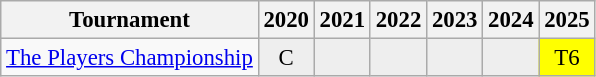<table class="wikitable" style="font-size:95%;text-align:center;">
<tr>
<th>Tournament</th>
<th>2020</th>
<th>2021</th>
<th>2022</th>
<th>2023</th>
<th>2024</th>
<th>2025</th>
</tr>
<tr>
<td align=left><a href='#'>The Players Championship</a></td>
<td style="background:#eeeeee;">C</td>
<td style="background:#eeeeee;"></td>
<td style="background:#eeeeee;"></td>
<td style="background:#eeeeee;"></td>
<td style="background:#eeeeee;"></td>
<td style="background:yellow;">T6</td>
</tr>
</table>
